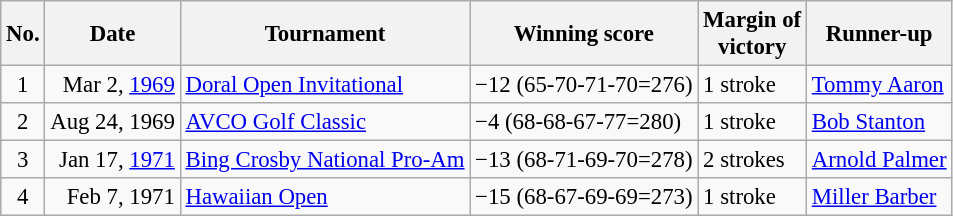<table class="wikitable" style="font-size:95%;">
<tr>
<th>No.</th>
<th>Date</th>
<th>Tournament</th>
<th>Winning score</th>
<th>Margin of<br>victory</th>
<th>Runner-up</th>
</tr>
<tr>
<td align=center>1</td>
<td align=right>Mar 2, <a href='#'>1969</a></td>
<td><a href='#'>Doral Open Invitational</a></td>
<td>−12 (65-70-71-70=276)</td>
<td>1 stroke</td>
<td> <a href='#'>Tommy Aaron</a></td>
</tr>
<tr>
<td align=center>2</td>
<td align=right>Aug 24, 1969</td>
<td><a href='#'>AVCO Golf Classic</a></td>
<td>−4 (68-68-67-77=280)</td>
<td>1 stroke</td>
<td> <a href='#'>Bob Stanton</a></td>
</tr>
<tr>
<td align=center>3</td>
<td align=right>Jan 17, <a href='#'>1971</a></td>
<td><a href='#'>Bing Crosby National Pro-Am</a></td>
<td>−13 (68-71-69-70=278)</td>
<td>2 strokes</td>
<td> <a href='#'>Arnold Palmer</a></td>
</tr>
<tr>
<td align=center>4</td>
<td align=right>Feb 7, 1971</td>
<td><a href='#'>Hawaiian Open</a></td>
<td>−15 (68-67-69-69=273)</td>
<td>1 stroke</td>
<td> <a href='#'>Miller Barber</a></td>
</tr>
</table>
